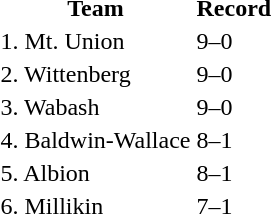<table>
<tr>
<th>Team</th>
<th>Record</th>
</tr>
<tr>
<td>1. Mt. Union</td>
<td>9–0</td>
</tr>
<tr>
<td>2. Wittenberg</td>
<td>9–0</td>
</tr>
<tr>
<td>3. Wabash</td>
<td>9–0</td>
</tr>
<tr>
<td>4. Baldwin-Wallace</td>
<td>8–1</td>
</tr>
<tr>
<td>5. Albion</td>
<td>8–1</td>
</tr>
<tr>
<td>6. Millikin</td>
<td>7–1</td>
</tr>
</table>
